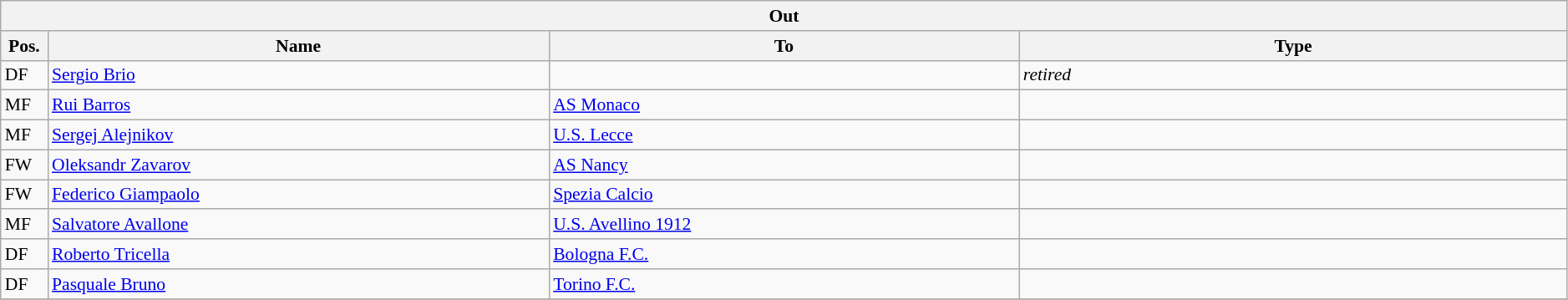<table class="wikitable" style="font-size:90%;width:99%;">
<tr>
<th colspan="4">Out</th>
</tr>
<tr>
<th width=3%>Pos.</th>
<th width=32%>Name</th>
<th width=30%>To</th>
<th width=35%>Type</th>
</tr>
<tr>
<td>DF</td>
<td><a href='#'>Sergio Brio</a></td>
<td></td>
<td><em>retired</em></td>
</tr>
<tr>
<td>MF</td>
<td><a href='#'>Rui Barros</a></td>
<td><a href='#'>AS Monaco</a></td>
<td></td>
</tr>
<tr>
<td>MF</td>
<td><a href='#'>Sergej Alejnikov</a></td>
<td><a href='#'>U.S. Lecce</a></td>
<td></td>
</tr>
<tr>
<td>FW</td>
<td><a href='#'>Oleksandr Zavarov</a></td>
<td><a href='#'>AS Nancy</a></td>
<td></td>
</tr>
<tr>
<td>FW</td>
<td><a href='#'>Federico Giampaolo</a></td>
<td><a href='#'>Spezia Calcio</a></td>
<td></td>
</tr>
<tr>
<td>MF</td>
<td><a href='#'>Salvatore Avallone</a></td>
<td><a href='#'>U.S. Avellino 1912</a></td>
<td></td>
</tr>
<tr>
<td>DF</td>
<td><a href='#'>Roberto Tricella</a></td>
<td><a href='#'>Bologna F.C.</a></td>
<td></td>
</tr>
<tr>
<td>DF</td>
<td><a href='#'>Pasquale Bruno</a></td>
<td><a href='#'>Torino F.C.</a></td>
<td></td>
</tr>
<tr>
</tr>
</table>
